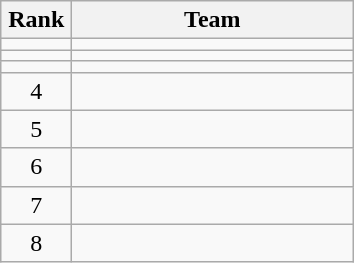<table class="wikitable" style="text-align: center;">
<tr>
<th width=40>Rank</th>
<th width=180>Team</th>
</tr>
<tr align=center>
<td></td>
<td style="text-align:left;"></td>
</tr>
<tr align=center>
<td></td>
<td style="text-align:left;"></td>
</tr>
<tr align=center>
<td></td>
<td style="text-align:left;"></td>
</tr>
<tr align=center>
<td>4</td>
<td style="text-align:left;"></td>
</tr>
<tr align=center>
<td>5</td>
<td style="text-align:left;"></td>
</tr>
<tr align=center>
<td>6</td>
<td style="text-align:left;"></td>
</tr>
<tr align=center>
<td>7</td>
<td style="text-align:left;"></td>
</tr>
<tr align=center>
<td>8</td>
<td style="text-align:left;"></td>
</tr>
</table>
